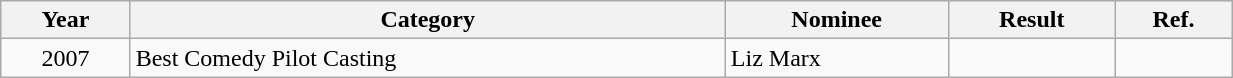<table class="wikitable plainrowheaders" style="width:65%;">
<tr>
<th scope="col">Year</th>
<th scope="col">Category</th>
<th scope="col">Nominee</th>
<th scope="col">Result</th>
<th scope="col">Ref.</th>
</tr>
<tr>
<td style="text-align:center;">2007</td>
<td>Best Comedy Pilot Casting</td>
<td>Liz Marx</td>
<td></td>
<td style="text-align:center;"></td>
</tr>
</table>
